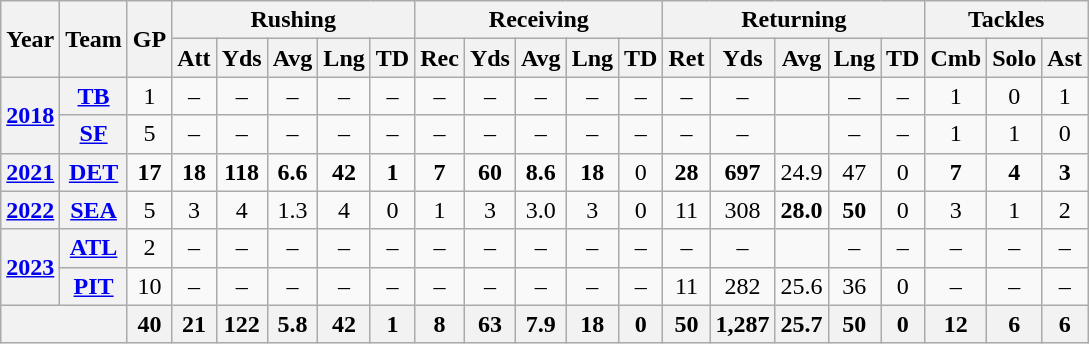<table class="wikitable" style="text-align:center;">
<tr>
<th rowspan="2">Year</th>
<th rowspan="2">Team</th>
<th rowspan="2">GP</th>
<th colspan="5">Rushing</th>
<th colspan="5">Receiving</th>
<th colspan="5">Returning</th>
<th colspan="3">Tackles</th>
</tr>
<tr>
<th><abbr>Att</abbr></th>
<th><abbr>Yds</abbr></th>
<th>Avg</th>
<th><abbr>Lng</abbr></th>
<th><abbr>TD</abbr></th>
<th><abbr>Rec</abbr></th>
<th><abbr>Yds</abbr></th>
<th>Avg</th>
<th><abbr>Lng</abbr></th>
<th><abbr>TD</abbr></th>
<th><abbr>Ret</abbr></th>
<th><abbr>Yds</abbr></th>
<th>Avg</th>
<th><abbr>Lng</abbr></th>
<th><abbr>TD</abbr></th>
<th><abbr>Cmb</abbr></th>
<th><abbr>Solo</abbr></th>
<th><abbr>Ast</abbr></th>
</tr>
<tr>
<th rowspan="2"><a href='#'>2018</a></th>
<th><a href='#'>TB</a></th>
<td>1</td>
<td>–</td>
<td>–</td>
<td>–</td>
<td>–</td>
<td>–</td>
<td>–</td>
<td>–</td>
<td>–</td>
<td>–</td>
<td>–</td>
<td>–</td>
<td>–</td>
<td></td>
<td>–</td>
<td>–</td>
<td>1</td>
<td>0</td>
<td>1</td>
</tr>
<tr>
<th><a href='#'>SF</a></th>
<td>5</td>
<td>–</td>
<td>–</td>
<td>–</td>
<td>–</td>
<td>–</td>
<td>–</td>
<td>–</td>
<td>–</td>
<td>–</td>
<td>–</td>
<td>–</td>
<td>–</td>
<td></td>
<td>–</td>
<td>–</td>
<td>1</td>
<td>1</td>
<td>0</td>
</tr>
<tr>
<th><a href='#'>2021</a></th>
<th><a href='#'>DET</a></th>
<td><strong>17</strong></td>
<td><strong>18</strong></td>
<td><strong>118</strong></td>
<td><strong>6.6</strong></td>
<td><strong>42</strong></td>
<td><strong>1</strong></td>
<td><strong>7</strong></td>
<td><strong>60</strong></td>
<td><strong>8.6</strong></td>
<td><strong>18</strong></td>
<td>0</td>
<td><strong>28</strong></td>
<td><strong>697</strong></td>
<td>24.9</td>
<td>47</td>
<td>0</td>
<td><strong>7</strong></td>
<td><strong>4</strong></td>
<td><strong>3</strong></td>
</tr>
<tr>
<th><a href='#'>2022</a></th>
<th><a href='#'>SEA</a></th>
<td>5</td>
<td>3</td>
<td>4</td>
<td>1.3</td>
<td>4</td>
<td>0</td>
<td>1</td>
<td>3</td>
<td>3.0</td>
<td>3</td>
<td>0</td>
<td>11</td>
<td>308</td>
<td><strong>28.0</strong></td>
<td><strong>50</strong></td>
<td>0</td>
<td>3</td>
<td>1</td>
<td>2</td>
</tr>
<tr>
<th rowspan="2"><a href='#'>2023</a></th>
<th><a href='#'>ATL</a></th>
<td>2</td>
<td>–</td>
<td>–</td>
<td>–</td>
<td>–</td>
<td>–</td>
<td>–</td>
<td>–</td>
<td>–</td>
<td>–</td>
<td>–</td>
<td>–</td>
<td>–</td>
<td></td>
<td>–</td>
<td>–</td>
<td>–</td>
<td>–</td>
<td>–</td>
</tr>
<tr>
<th><a href='#'>PIT</a></th>
<td>10</td>
<td>–</td>
<td>–</td>
<td>–</td>
<td>–</td>
<td>–</td>
<td>–</td>
<td>–</td>
<td>–</td>
<td>–</td>
<td>–</td>
<td>11</td>
<td>282</td>
<td>25.6</td>
<td>36</td>
<td>0</td>
<td>–</td>
<td>–</td>
<td>–</td>
</tr>
<tr>
<th colspan="2"></th>
<th>40</th>
<th>21</th>
<th>122</th>
<th>5.8</th>
<th>42</th>
<th>1</th>
<th>8</th>
<th>63</th>
<th>7.9</th>
<th>18</th>
<th>0</th>
<th>50</th>
<th>1,287</th>
<th>25.7</th>
<th>50</th>
<th>0</th>
<th>12</th>
<th>6</th>
<th>6</th>
</tr>
</table>
